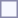<table style="border:1px solid #8888aa; background-color:#f7f8ff; padding:5px; font-size:95%; margin:0px 12px 12px 0px">
</table>
